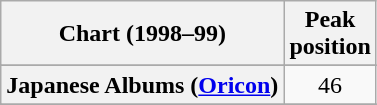<table class="wikitable plainrowheaders sortable">
<tr>
<th>Chart (1998–99)</th>
<th>Peak<br>position</th>
</tr>
<tr>
</tr>
<tr>
<th scope="row">Japanese Albums (<a href='#'>Oricon</a>)</th>
<td align="center">46</td>
</tr>
<tr>
</tr>
<tr>
</tr>
<tr>
</tr>
<tr>
</tr>
<tr>
</tr>
<tr>
</tr>
</table>
